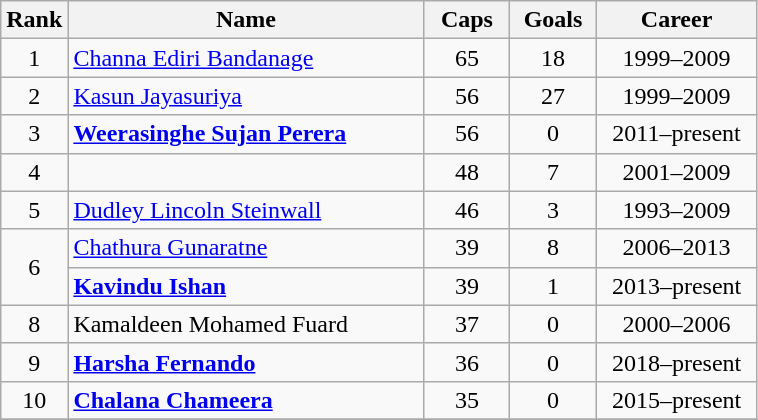<table class="wikitable sortable" style="text-align:center;">
<tr>
<th width="30">Rank</th>
<th style="width:230px;">Name</th>
<th width="50">Caps</th>
<th width="50">Goals</th>
<th style="width:100px;">Career</th>
</tr>
<tr>
<td>1</td>
<td style="text-align: left;"><a href='#'>Channa Ediri Bandanage</a></td>
<td>65</td>
<td>18</td>
<td>1999–2009</td>
</tr>
<tr>
<td>2</td>
<td style="text-align: left;"><a href='#'>Kasun Jayasuriya</a></td>
<td>56</td>
<td>27</td>
<td>1999–2009</td>
</tr>
<tr>
<td>3</td>
<td style="text-align: left;"><strong><a href='#'>Weerasinghe Sujan Perera</a></strong></td>
<td>56</td>
<td>0</td>
<td>2011–present</td>
</tr>
<tr>
<td>4</td>
<td style="text-align: left;"></td>
<td>48</td>
<td>7</td>
<td>2001–2009</td>
</tr>
<tr>
<td>5</td>
<td style="text-align: left;"><a href='#'>Dudley Lincoln Steinwall</a></td>
<td>46</td>
<td>3</td>
<td>1993–2009</td>
</tr>
<tr>
<td rowspan=2>6</td>
<td style="text-align: left;"><a href='#'>Chathura Gunaratne</a></td>
<td>39</td>
<td>8</td>
<td>2006–2013</td>
</tr>
<tr>
<td style="text-align: left;"><strong><a href='#'>Kavindu Ishan</a></strong></td>
<td>39</td>
<td>1</td>
<td>2013–present</td>
</tr>
<tr>
<td>8</td>
<td style="text-align: left;">Kamaldeen Mohamed Fuard</td>
<td>37</td>
<td>0</td>
<td>2000–2006</td>
</tr>
<tr>
<td>9</td>
<td style="text-align: left;"><strong><a href='#'>Harsha Fernando</a></strong></td>
<td>36</td>
<td>0</td>
<td>2018–present</td>
</tr>
<tr>
<td>10</td>
<td style="text-align: left;"><strong><a href='#'>Chalana Chameera</a></strong></td>
<td>35</td>
<td>0</td>
<td>2015–present</td>
</tr>
<tr>
</tr>
</table>
